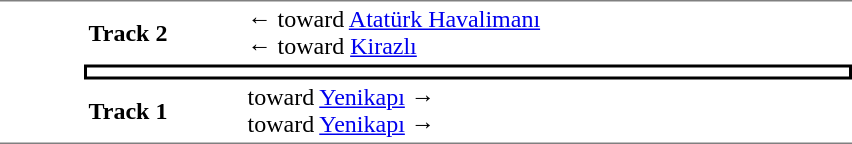<table table border=0 cellspacing=0 cellpadding=3>
<tr>
<td style="border-top:solid 1px gray;border-bottom:solid 1px gray;" width=50 rowspan=3 valign=top></td>
<td style="border-top:solid 1px gray;" width=100><strong>Track 2</strong></td>
<td style="border-top:solid 1px gray;" width=400>←  toward <a href='#'>Atatürk Havalimanı</a> <br>←  toward <a href='#'>Kirazlı</a></td>
</tr>
<tr>
<td style="border-top:solid 2px black;border-right:solid 2px black;border-left:solid 2px black;border-bottom:solid 2px black;text-align:center;" colspan=2></td>
</tr>
<tr>
<td style="border-bottom:solid 1px gray;"><strong>Track 1</strong></td>
<td style="border-bottom:solid 1px gray;"> toward <a href='#'>Yenikapı</a> →<br> toward <a href='#'>Yenikapı</a> →</td>
</tr>
</table>
